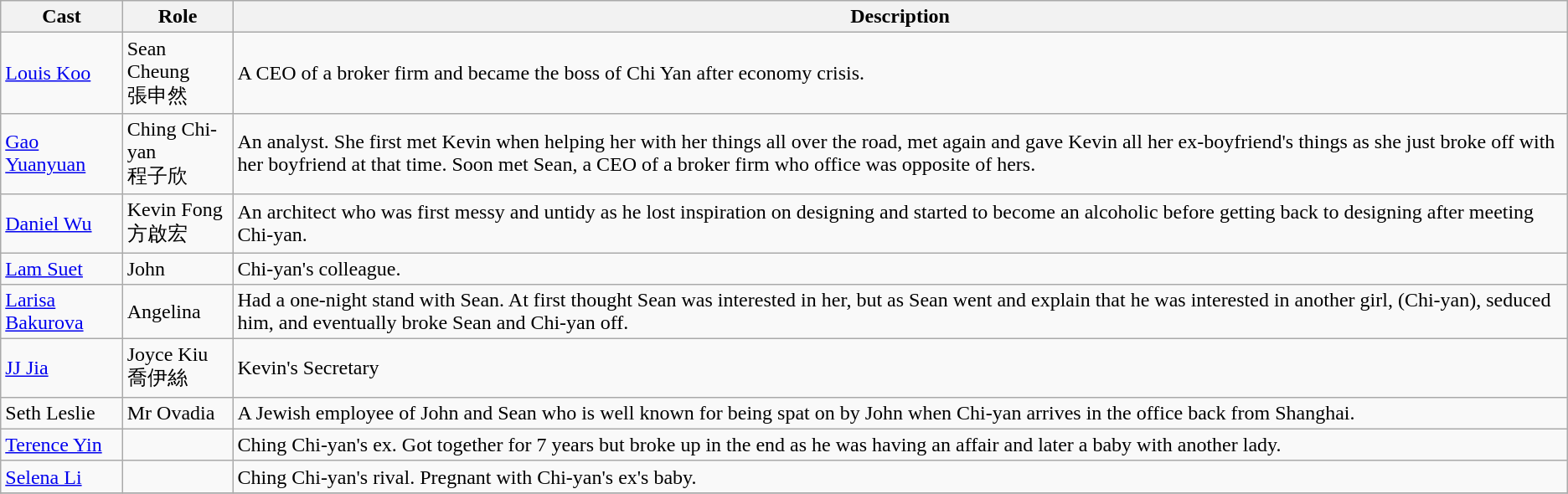<table class="wikitable">
<tr>
<th>Cast</th>
<th>Role</th>
<th>Description</th>
</tr>
<tr>
<td><a href='#'>Louis Koo</a></td>
<td>Sean Cheung<br>張申然</td>
<td>A CEO of a broker firm and became the boss of Chi Yan after economy crisis.</td>
</tr>
<tr>
<td><a href='#'>Gao Yuanyuan</a></td>
<td>Ching Chi-yan<br>程子欣</td>
<td>An analyst. She first met Kevin when helping her with her things all over the road, met again and gave Kevin all her ex-boyfriend's things as she just broke off with her boyfriend at that time. Soon met Sean, a CEO of a broker firm who office was opposite of hers.</td>
</tr>
<tr>
<td><a href='#'>Daniel Wu</a></td>
<td>Kevin Fong<br>方啟宏</td>
<td>An architect who was first messy and untidy as he lost inspiration on designing and started to become an alcoholic before getting back to designing after meeting Chi-yan.</td>
</tr>
<tr>
<td><a href='#'>Lam Suet</a></td>
<td>John</td>
<td>Chi-yan's colleague.</td>
</tr>
<tr>
<td><a href='#'>Larisa Bakurova</a></td>
<td>Angelina</td>
<td>Had a one-night stand with Sean. At first thought Sean was interested in her, but as Sean went and explain that he was interested in another girl, (Chi-yan), seduced him, and eventually broke Sean and Chi-yan off.</td>
</tr>
<tr>
<td><a href='#'>JJ Jia</a></td>
<td>Joyce Kiu<br>喬伊絲</td>
<td>Kevin's Secretary</td>
</tr>
<tr>
<td>Seth Leslie</td>
<td>Mr Ovadia</td>
<td>A Jewish employee of John and Sean who is well known for being spat on by John when Chi-yan arrives in the office back from Shanghai.</td>
</tr>
<tr>
<td><a href='#'>Terence Yin</a></td>
<td></td>
<td>Ching Chi-yan's ex. Got together for 7 years but broke up in the end as he was having an affair and later a baby with another lady.</td>
</tr>
<tr>
<td><a href='#'>Selena Li</a></td>
<td></td>
<td>Ching Chi-yan's rival. Pregnant with Chi-yan's ex's baby.</td>
</tr>
<tr>
</tr>
</table>
